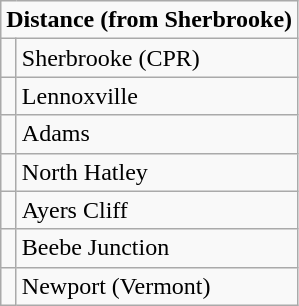<table class="wikitable">
<tr>
<td colspan=2><strong>Distance (from Sherbrooke)</strong></td>
</tr>
<tr>
<td></td>
<td>Sherbrooke (CPR)</td>
</tr>
<tr>
<td></td>
<td>Lennoxville</td>
</tr>
<tr>
<td></td>
<td>Adams</td>
</tr>
<tr>
<td></td>
<td>North Hatley</td>
</tr>
<tr>
<td></td>
<td>Ayers Cliff</td>
</tr>
<tr>
<td></td>
<td>Beebe Junction</td>
</tr>
<tr>
<td></td>
<td>Newport (Vermont)</td>
</tr>
</table>
